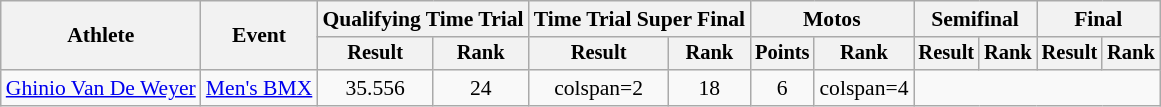<table class="wikitable" style="font-size:90%">
<tr>
<th rowspan="2">Athlete</th>
<th rowspan="2">Event</th>
<th colspan="2">Qualifying Time Trial</th>
<th colspan="2">Time Trial Super Final</th>
<th colspan="2">Motos</th>
<th colspan="2">Semifinal</th>
<th colspan="2">Final</th>
</tr>
<tr style="font-size:95%">
<th>Result</th>
<th>Rank</th>
<th>Result</th>
<th>Rank</th>
<th>Points</th>
<th>Rank</th>
<th>Result</th>
<th>Rank</th>
<th>Result</th>
<th>Rank</th>
</tr>
<tr align=center>
<td align=left><a href='#'>Ghinio Van De Weyer</a></td>
<td align=left><a href='#'>Men's BMX</a></td>
<td>35.556</td>
<td>24</td>
<td>colspan=2 </td>
<td>18</td>
<td>6</td>
<td>colspan=4 </td>
</tr>
</table>
